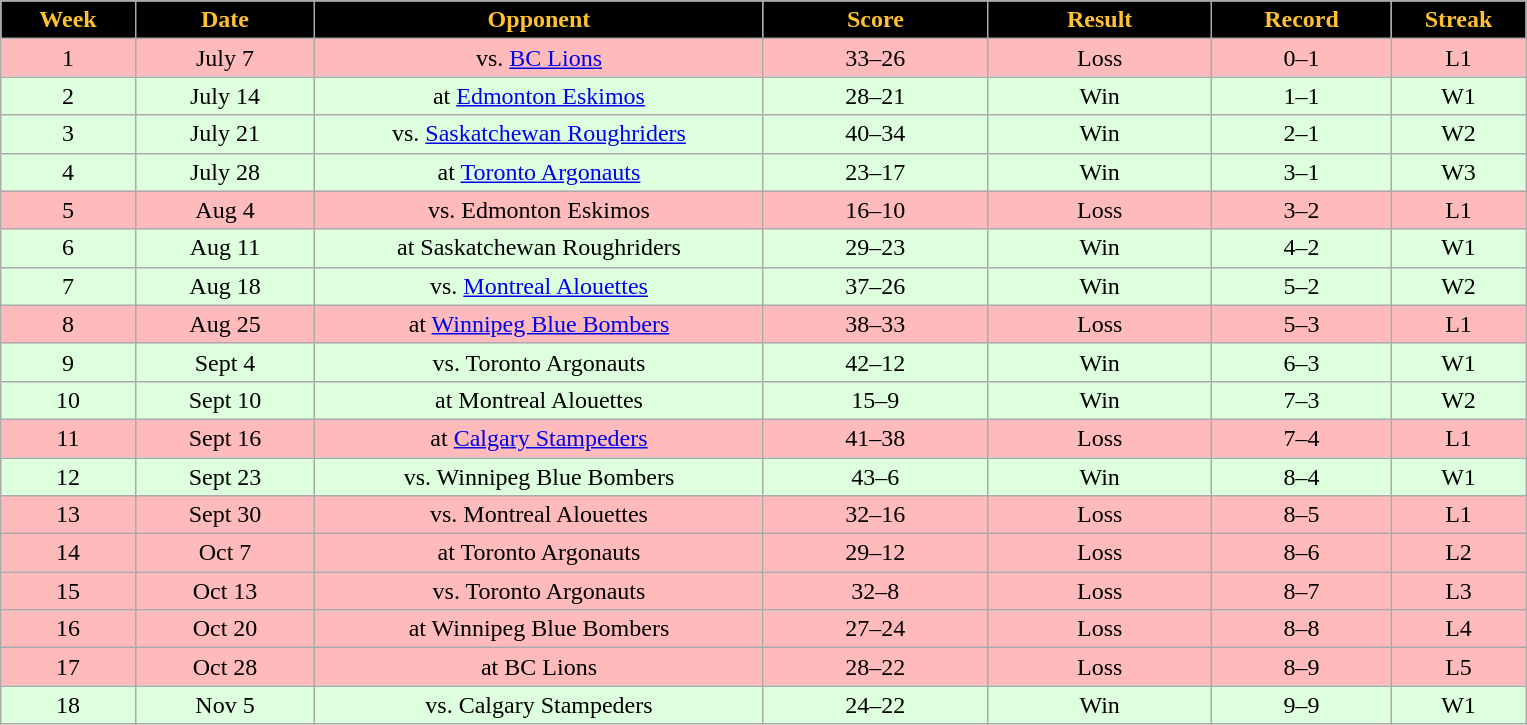<table class="wikitable sortable">
<tr>
<th style="background:black;color:#FFC12D;"  width="6%">Week</th>
<th style="background:black;color:#FFC12D;"  width="8%">Date</th>
<th style="background:black;color:#FFC12D;"  width="20%">Opponent</th>
<th style="background:black;color:#FFC12D;"  width="10%">Score</th>
<th style="background:black;color:#FFC12D;"  width="10%">Result</th>
<th style="background:black;color:#FFC12D;"  width="8%">Record</th>
<th style="background:black;color:#FFC12D;"  width="6%">Streak</th>
</tr>
<tr align="center" bgcolor="#ffbbbb">
<td>1</td>
<td>July 7</td>
<td>vs. <a href='#'>BC Lions</a></td>
<td>33–26</td>
<td>Loss</td>
<td>0–1</td>
<td>L1</td>
</tr>
<tr align="center" bgcolor="#ddffdd">
<td>2</td>
<td>July 14</td>
<td>at <a href='#'>Edmonton Eskimos</a></td>
<td>28–21</td>
<td>Win</td>
<td>1–1</td>
<td>W1</td>
</tr>
<tr align="center" bgcolor="#ddffdd">
<td>3</td>
<td>July 21</td>
<td>vs. <a href='#'>Saskatchewan Roughriders</a></td>
<td>40–34</td>
<td>Win</td>
<td>2–1</td>
<td>W2</td>
</tr>
<tr align="center" bgcolor="#ddffdd">
<td>4</td>
<td>July 28</td>
<td>at <a href='#'>Toronto Argonauts</a></td>
<td>23–17</td>
<td>Win</td>
<td>3–1</td>
<td>W3</td>
</tr>
<tr align="center" bgcolor="#ffbbbb">
<td>5</td>
<td>Aug 4</td>
<td>vs. Edmonton Eskimos</td>
<td>16–10</td>
<td>Loss</td>
<td>3–2</td>
<td>L1</td>
</tr>
<tr align="center" bgcolor="#ddffdd">
<td>6</td>
<td>Aug 11</td>
<td>at Saskatchewan Roughriders</td>
<td>29–23</td>
<td>Win</td>
<td>4–2</td>
<td>W1</td>
</tr>
<tr align="center" bgcolor="#ddffdd">
<td>7</td>
<td>Aug 18</td>
<td>vs. <a href='#'>Montreal Alouettes</a></td>
<td>37–26</td>
<td>Win</td>
<td>5–2</td>
<td>W2</td>
</tr>
<tr align="center" bgcolor="#ffbbbb">
<td>8</td>
<td>Aug 25</td>
<td>at <a href='#'>Winnipeg Blue Bombers</a></td>
<td>38–33</td>
<td>Loss</td>
<td>5–3</td>
<td>L1</td>
</tr>
<tr align="center" bgcolor="#ddffdd">
<td>9</td>
<td>Sept 4</td>
<td>vs. Toronto Argonauts</td>
<td>42–12</td>
<td>Win</td>
<td>6–3</td>
<td>W1</td>
</tr>
<tr align="center" bgcolor="#ddffdd">
<td>10</td>
<td>Sept 10</td>
<td>at Montreal Alouettes</td>
<td>15–9</td>
<td>Win</td>
<td>7–3</td>
<td>W2</td>
</tr>
<tr align="center" bgcolor="#ffbbbb">
<td>11</td>
<td>Sept 16</td>
<td>at <a href='#'>Calgary Stampeders</a></td>
<td>41–38</td>
<td>Loss</td>
<td>7–4</td>
<td>L1</td>
</tr>
<tr align="center" bgcolor="#ddffdd">
<td>12</td>
<td>Sept 23</td>
<td>vs. Winnipeg Blue Bombers</td>
<td>43–6</td>
<td>Win</td>
<td>8–4</td>
<td>W1</td>
</tr>
<tr align="center" bgcolor="#ffbbbb">
<td>13</td>
<td>Sept 30</td>
<td>vs. Montreal Alouettes</td>
<td>32–16</td>
<td>Loss</td>
<td>8–5</td>
<td>L1</td>
</tr>
<tr align="center" bgcolor="#ffbbbb">
<td>14</td>
<td>Oct 7</td>
<td>at Toronto Argonauts</td>
<td>29–12</td>
<td>Loss</td>
<td>8–6</td>
<td>L2</td>
</tr>
<tr align="center" bgcolor="#ffbbbb">
<td>15</td>
<td>Oct 13</td>
<td>vs. Toronto Argonauts</td>
<td>32–8</td>
<td>Loss</td>
<td>8–7</td>
<td>L3</td>
</tr>
<tr align="center" bgcolor="#ffbbbb">
<td>16</td>
<td>Oct 20</td>
<td>at Winnipeg Blue Bombers</td>
<td>27–24</td>
<td>Loss</td>
<td>8–8</td>
<td>L4</td>
</tr>
<tr align="center" bgcolor="#ffbbbb">
<td>17</td>
<td>Oct 28</td>
<td>at BC Lions</td>
<td>28–22</td>
<td>Loss</td>
<td>8–9</td>
<td>L5</td>
</tr>
<tr align="center" bgcolor="#ddffdd">
<td>18</td>
<td>Nov 5</td>
<td>vs. Calgary Stampeders</td>
<td>24–22</td>
<td>Win</td>
<td>9–9</td>
<td>W1</td>
</tr>
</table>
